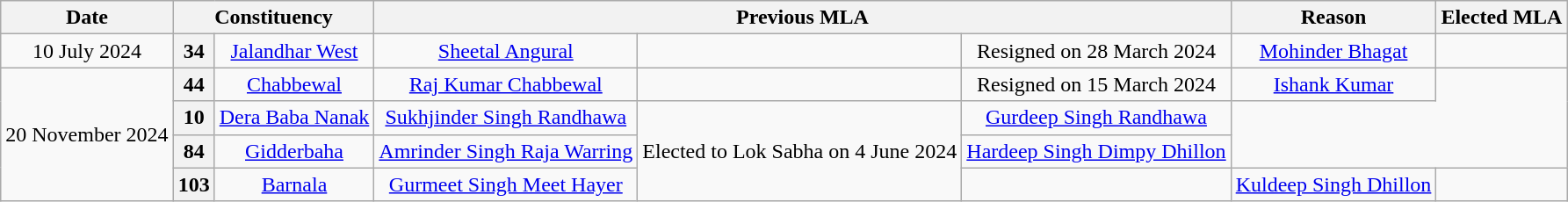<table class="wikitable sortable" style="text-align:center;">
<tr>
<th>Date</th>
<th colspan="2">Constituency</th>
<th colspan="3">Previous MLA</th>
<th>Reason</th>
<th colspan="3">Elected MLA</th>
</tr>
<tr>
<td>10 July 2024</td>
<th>34</th>
<td><a href='#'>Jalandhar West</a></td>
<td><a href='#'>Sheetal Angural</a></td>
<td></td>
<td>Resigned on 28 March 2024</td>
<td><a href='#'>Mohinder Bhagat</a></td>
<td></td>
</tr>
<tr>
<td rowspan="4">20 November 2024</td>
<th>44</th>
<td><a href='#'>Chabbewal</a></td>
<td><a href='#'>Raj Kumar Chabbewal</a></td>
<td></td>
<td>Resigned on 15 March 2024</td>
<td><a href='#'>Ishank Kumar</a></td>
</tr>
<tr>
<th>10</th>
<td><a href='#'>Dera Baba Nanak</a></td>
<td><a href='#'>Sukhjinder Singh Randhawa</a></td>
<td rowspan=3>Elected to Lok Sabha on 4 June 2024</td>
<td><a href='#'>Gurdeep Singh Randhawa</a></td>
</tr>
<tr>
<th>84</th>
<td><a href='#'>Gidderbaha</a></td>
<td><a href='#'>Amrinder Singh Raja Warring</a></td>
<td><a href='#'>Hardeep Singh Dimpy Dhillon</a></td>
</tr>
<tr>
<th>103</th>
<td><a href='#'>Barnala</a></td>
<td><a href='#'>Gurmeet Singh Meet Hayer</a></td>
<td></td>
<td><a href='#'>Kuldeep Singh Dhillon</a></td>
<td></td>
</tr>
</table>
